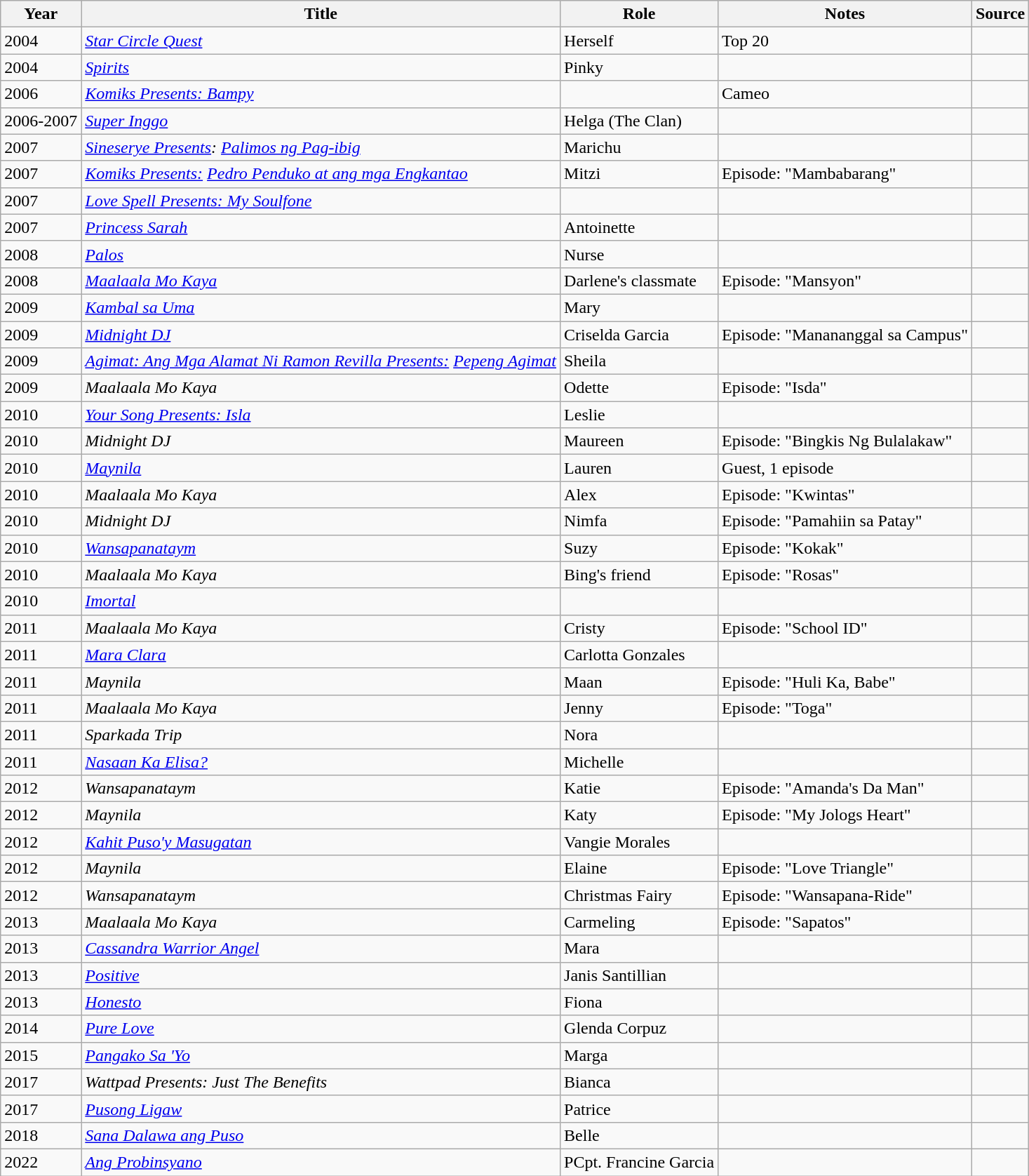<table class="wikitable sortable" >
<tr>
<th>Year</th>
<th>Title</th>
<th>Role</th>
<th class="unsortable">Notes </th>
<th class="unsortable">Source </th>
</tr>
<tr>
<td>2004</td>
<td><em><a href='#'>Star Circle Quest</a></em></td>
<td>Herself</td>
<td>Top 20</td>
<td></td>
</tr>
<tr>
<td>2004</td>
<td><em><a href='#'>Spirits</a></em></td>
<td>Pinky</td>
<td></td>
<td></td>
</tr>
<tr>
<td>2006</td>
<td><em><a href='#'>Komiks Presents: Bampy</a></em></td>
<td></td>
<td>Cameo</td>
<td></td>
</tr>
<tr>
<td>2006-2007</td>
<td><em><a href='#'>Super Inggo</a></em></td>
<td>Helga (The Clan)</td>
<td></td>
<td></td>
</tr>
<tr>
<td>2007</td>
<td><em><a href='#'>Sineserye Presents</a>: <a href='#'>Palimos ng Pag-ibig</a></em></td>
<td>Marichu</td>
<td></td>
<td></td>
</tr>
<tr>
<td>2007</td>
<td><em><a href='#'>Komiks Presents:</a> <a href='#'>Pedro Penduko at ang mga Engkantao</a></em></td>
<td>Mitzi</td>
<td>Episode: "Mambabarang"</td>
<td></td>
</tr>
<tr>
<td>2007</td>
<td><em><a href='#'> Love Spell Presents: My Soulfone</a></em></td>
<td></td>
<td></td>
<td></td>
</tr>
<tr>
<td>2007</td>
<td><em><a href='#'>Princess Sarah</a></em></td>
<td>Antoinette</td>
<td></td>
<td></td>
</tr>
<tr>
<td>2008</td>
<td><em><a href='#'>Palos</a></em></td>
<td>Nurse</td>
<td></td>
<td></td>
</tr>
<tr>
<td>2008</td>
<td><em><a href='#'>Maalaala Mo Kaya</a></em></td>
<td>Darlene's classmate</td>
<td>Episode: "Mansyon"</td>
<td></td>
</tr>
<tr>
<td>2009</td>
<td><em><a href='#'>Kambal sa Uma</a></em></td>
<td>Mary</td>
<td></td>
<td></td>
</tr>
<tr>
<td>2009</td>
<td><em><a href='#'>Midnight DJ</a></em></td>
<td>Criselda Garcia</td>
<td>Episode: "Manananggal sa Campus"</td>
<td></td>
</tr>
<tr>
<td>2009</td>
<td><em><a href='#'>Agimat: Ang Mga Alamat Ni Ramon Revilla Presents:</a> <a href='#'>Pepeng Agimat</a></em></td>
<td>Sheila</td>
<td></td>
<td></td>
</tr>
<tr>
<td>2009</td>
<td><em>Maalaala Mo Kaya</em></td>
<td>Odette</td>
<td>Episode: "Isda"</td>
<td></td>
</tr>
<tr>
<td>2010</td>
<td><em><a href='#'>Your Song Presents: Isla</a></em></td>
<td>Leslie</td>
<td></td>
<td></td>
</tr>
<tr>
<td>2010</td>
<td><em>Midnight DJ</em></td>
<td>Maureen</td>
<td>Episode: "Bingkis Ng Bulalakaw"</td>
<td></td>
</tr>
<tr>
<td>2010</td>
<td><em><a href='#'>Maynila</a></em></td>
<td>Lauren</td>
<td>Guest, 1 episode</td>
<td></td>
</tr>
<tr>
<td>2010</td>
<td><em>Maalaala Mo Kaya</em></td>
<td>Alex</td>
<td>Episode: "Kwintas"</td>
<td></td>
</tr>
<tr>
<td>2010</td>
<td><em>Midnight DJ</em></td>
<td>Nimfa</td>
<td>Episode: "Pamahiin sa Patay"</td>
<td></td>
</tr>
<tr>
<td>2010</td>
<td><em><a href='#'>Wansapanataym</a></em></td>
<td>Suzy</td>
<td>Episode: "Kokak"</td>
<td></td>
</tr>
<tr>
<td>2010</td>
<td><em>Maalaala Mo Kaya</em></td>
<td>Bing's friend</td>
<td>Episode: "Rosas"</td>
<td></td>
</tr>
<tr>
<td>2010</td>
<td><em><a href='#'>Imortal</a></em></td>
<td></td>
<td></td>
<td></td>
</tr>
<tr>
<td>2011</td>
<td><em>Maalaala Mo Kaya</em></td>
<td>Cristy</td>
<td>Episode: "School ID"</td>
<td></td>
</tr>
<tr>
<td>2011</td>
<td><em><a href='#'>Mara Clara</a></em></td>
<td>Carlotta Gonzales</td>
<td></td>
<td></td>
</tr>
<tr>
<td>2011</td>
<td><em>Maynila</em></td>
<td>Maan</td>
<td>Episode: "Huli Ka, Babe"</td>
<td></td>
</tr>
<tr>
<td>2011</td>
<td><em>Maalaala Mo Kaya</em></td>
<td>Jenny</td>
<td>Episode: "Toga"</td>
<td></td>
</tr>
<tr>
<td>2011</td>
<td><em>Sparkada Trip</em></td>
<td>Nora</td>
<td></td>
<td></td>
</tr>
<tr>
<td>2011</td>
<td><em><a href='#'>Nasaan Ka Elisa?</a></em></td>
<td>Michelle</td>
<td></td>
<td></td>
</tr>
<tr>
<td>2012</td>
<td><em>Wansapanataym</em></td>
<td>Katie</td>
<td>Episode: "Amanda's Da Man"</td>
<td></td>
</tr>
<tr>
<td>2012</td>
<td><em>Maynila</em></td>
<td>Katy</td>
<td>Episode: "My Jologs Heart"</td>
<td></td>
</tr>
<tr>
<td>2012</td>
<td><em><a href='#'>Kahit Puso'y Masugatan</a></em></td>
<td>Vangie Morales</td>
<td></td>
<td></td>
</tr>
<tr>
<td>2012</td>
<td><em>Maynila</em></td>
<td>Elaine</td>
<td>Episode: "Love Triangle"</td>
<td></td>
</tr>
<tr>
<td>2012</td>
<td><em>Wansapanataym</em></td>
<td>Christmas Fairy</td>
<td>Episode: "Wansapana-Ride"</td>
<td></td>
</tr>
<tr>
<td>2013</td>
<td><em>Maalaala Mo Kaya</em></td>
<td>Carmeling</td>
<td>Episode: "Sapatos"</td>
<td></td>
</tr>
<tr>
<td>2013</td>
<td><em><a href='#'>Cassandra Warrior Angel</a></em></td>
<td>Mara</td>
<td></td>
<td></td>
</tr>
<tr>
<td>2013</td>
<td><em><a href='#'>Positive</a></em></td>
<td>Janis Santillian</td>
<td></td>
<td></td>
</tr>
<tr>
<td>2013</td>
<td><em><a href='#'>Honesto</a></em></td>
<td>Fiona</td>
<td></td>
<td></td>
</tr>
<tr>
<td>2014</td>
<td><em><a href='#'>Pure Love</a></em></td>
<td>Glenda Corpuz</td>
<td></td>
<td></td>
</tr>
<tr>
<td>2015</td>
<td><em><a href='#'>Pangako Sa 'Yo</a></em></td>
<td>Marga</td>
<td></td>
<td></td>
</tr>
<tr>
<td>2017</td>
<td><em>Wattpad Presents: Just The Benefits</em></td>
<td>Bianca</td>
<td></td>
<td></td>
</tr>
<tr>
<td>2017</td>
<td><em><a href='#'>Pusong Ligaw</a></em></td>
<td>Patrice</td>
<td></td>
<td></td>
</tr>
<tr>
<td>2018</td>
<td><em><a href='#'>Sana Dalawa ang Puso</a></em></td>
<td>Belle</td>
<td></td>
<td></td>
</tr>
<tr>
<td>2022</td>
<td><em><a href='#'>Ang Probinsyano</a></em></td>
<td>PCpt. Francine Garcia</td>
<td></td>
<td></td>
</tr>
</table>
